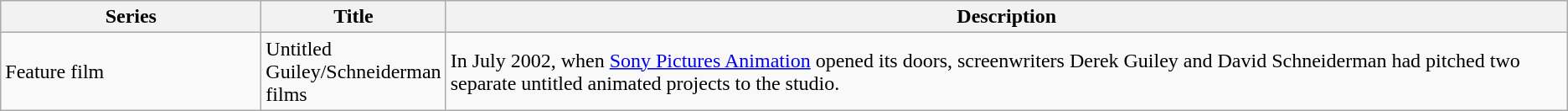<table class="wikitable">
<tr>
<th style="width:150pt;">Series</th>
<th style="width:100pt;">Title</th>
<th>Description</th>
</tr>
<tr>
<td>Feature film</td>
<td>Untitled Guiley/Schneiderman films</td>
<td>In July 2002, when <a href='#'>Sony Pictures Animation</a> opened its doors, screenwriters Derek Guiley and David Schneiderman had pitched two separate untitled animated projects to the studio.</td>
</tr>
</table>
